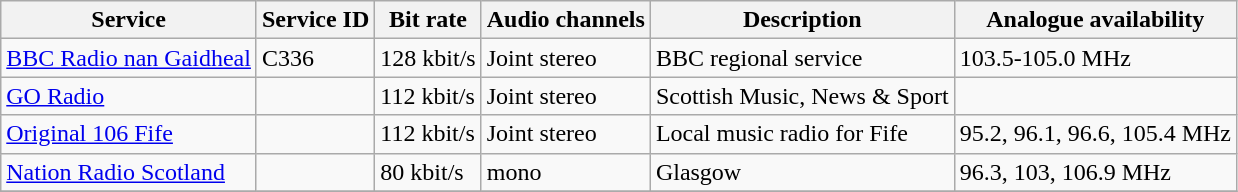<table class="wikitable sortable">
<tr>
<th>Service</th>
<th>Service ID</th>
<th>Bit rate</th>
<th>Audio channels</th>
<th>Description</th>
<th>Analogue availability</th>
</tr>
<tr>
<td><a href='#'>BBC Radio nan Gaidheal</a></td>
<td>C336</td>
<td>128 kbit/s</td>
<td>Joint stereo</td>
<td>BBC regional service</td>
<td>103.5-105.0 MHz</td>
</tr>
<tr>
<td><a href='#'>GO Radio</a></td>
<td></td>
<td>112 kbit/s</td>
<td>Joint stereo</td>
<td>Scottish Music, News & Sport</td>
<td></td>
</tr>
<tr>
<td><a href='#'>Original 106 Fife</a></td>
<td></td>
<td>112 kbit/s</td>
<td>Joint stereo</td>
<td>Local music radio for Fife</td>
<td>95.2, 96.1, 96.6, 105.4 MHz</td>
</tr>
<tr>
<td><a href='#'>Nation Radio Scotland</a></td>
<td></td>
<td>80 kbit/s</td>
<td>mono</td>
<td>Glasgow</td>
<td>96.3, 103, 106.9 MHz</td>
</tr>
<tr>
</tr>
</table>
